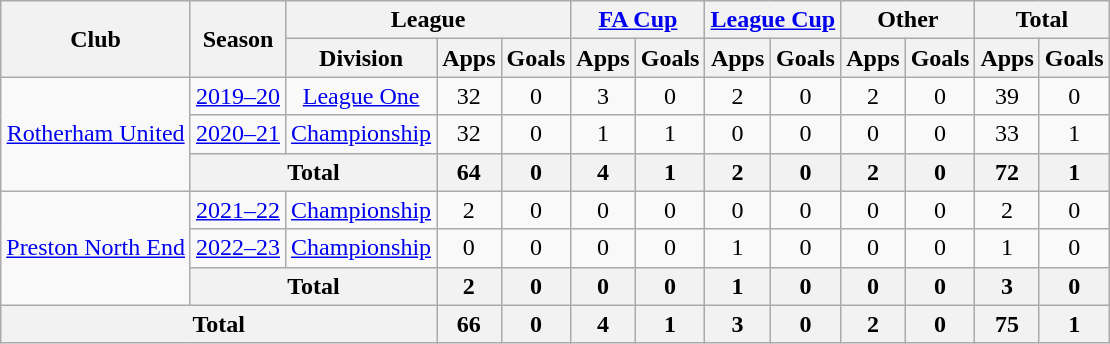<table class="wikitable" style="text-align: center">
<tr>
<th rowspan="2">Club</th>
<th rowspan="2">Season</th>
<th colspan="3">League</th>
<th colspan="2"><a href='#'>FA Cup</a></th>
<th colspan="2"><a href='#'>League Cup</a></th>
<th colspan="2">Other</th>
<th colspan="2">Total</th>
</tr>
<tr>
<th>Division</th>
<th>Apps</th>
<th>Goals</th>
<th>Apps</th>
<th>Goals</th>
<th>Apps</th>
<th>Goals</th>
<th>Apps</th>
<th>Goals</th>
<th>Apps</th>
<th>Goals</th>
</tr>
<tr>
<td rowspan=3><a href='#'>Rotherham United</a></td>
<td><a href='#'>2019–20</a></td>
<td><a href='#'>League One</a></td>
<td>32</td>
<td>0</td>
<td>3</td>
<td>0</td>
<td>2</td>
<td>0</td>
<td>2</td>
<td>0</td>
<td>39</td>
<td>0</td>
</tr>
<tr>
<td><a href='#'>2020–21</a></td>
<td><a href='#'>Championship</a></td>
<td>32</td>
<td>0</td>
<td>1</td>
<td>1</td>
<td>0</td>
<td>0</td>
<td>0</td>
<td>0</td>
<td>33</td>
<td>1</td>
</tr>
<tr>
<th colspan="2">Total</th>
<th>64</th>
<th>0</th>
<th>4</th>
<th>1</th>
<th>2</th>
<th>0</th>
<th>2</th>
<th>0</th>
<th>72</th>
<th>1</th>
</tr>
<tr>
<td rowspan=3><a href='#'>Preston North End</a></td>
<td><a href='#'>2021–22</a></td>
<td><a href='#'>Championship</a></td>
<td>2</td>
<td>0</td>
<td>0</td>
<td>0</td>
<td>0</td>
<td>0</td>
<td>0</td>
<td>0</td>
<td>2</td>
<td>0</td>
</tr>
<tr>
<td><a href='#'>2022–23</a></td>
<td><a href='#'>Championship</a></td>
<td>0</td>
<td>0</td>
<td>0</td>
<td>0</td>
<td>1</td>
<td>0</td>
<td>0</td>
<td>0</td>
<td>1</td>
<td>0</td>
</tr>
<tr>
<th colspan=2>Total</th>
<th>2</th>
<th>0</th>
<th>0</th>
<th>0</th>
<th>1</th>
<th>0</th>
<th>0</th>
<th>0</th>
<th>3</th>
<th>0</th>
</tr>
<tr>
<th colspan="3">Total</th>
<th>66</th>
<th>0</th>
<th>4</th>
<th>1</th>
<th>3</th>
<th>0</th>
<th>2</th>
<th>0</th>
<th>75</th>
<th>1</th>
</tr>
</table>
